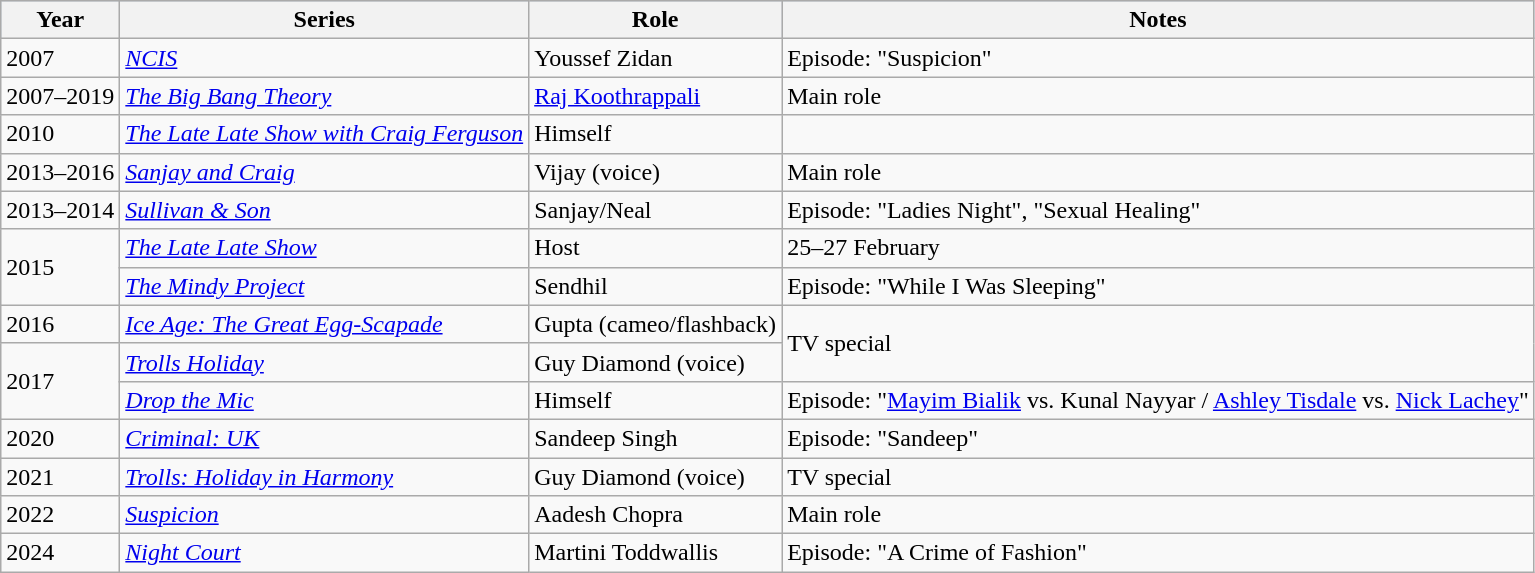<table class="wikitable">
<tr style="background:#b0c4de; text-align:center;">
<th>Year</th>
<th>Series</th>
<th>Role</th>
<th>Notes</th>
</tr>
<tr>
<td>2007</td>
<td><em><a href='#'>NCIS</a></em></td>
<td>Youssef Zidan</td>
<td>Episode: "Suspicion"</td>
</tr>
<tr>
<td>2007–2019</td>
<td><em><a href='#'>The Big Bang Theory</a></em></td>
<td><a href='#'>Raj Koothrappali</a></td>
<td>Main role</td>
</tr>
<tr>
<td>2010</td>
<td><em><a href='#'>The Late Late Show with Craig Ferguson</a></em></td>
<td>Himself</td>
<td></td>
</tr>
<tr>
<td>2013–2016</td>
<td><em><a href='#'>Sanjay and Craig</a></em></td>
<td>Vijay (voice)</td>
<td>Main role</td>
</tr>
<tr>
<td>2013–2014</td>
<td><em><a href='#'>Sullivan & Son</a></em></td>
<td>Sanjay/Neal</td>
<td>Episode: "Ladies Night", "Sexual Healing"</td>
</tr>
<tr>
<td rowspan=2>2015</td>
<td><em><a href='#'>The Late Late Show</a></em></td>
<td>Host</td>
<td>25–27 February</td>
</tr>
<tr>
<td><em><a href='#'>The Mindy Project</a></em></td>
<td>Sendhil</td>
<td>Episode: "While I Was Sleeping"</td>
</tr>
<tr>
<td>2016</td>
<td><em><a href='#'>Ice Age: The Great Egg-Scapade</a></em></td>
<td>Gupta (cameo/flashback)</td>
<td rowspan="2">TV special</td>
</tr>
<tr>
<td rowspan=2>2017</td>
<td><em><a href='#'>Trolls Holiday</a></em></td>
<td>Guy Diamond (voice)</td>
</tr>
<tr>
<td><em><a href='#'>Drop the Mic</a></em></td>
<td>Himself</td>
<td>Episode: "<a href='#'>Mayim Bialik</a> vs. Kunal Nayyar / <a href='#'>Ashley Tisdale</a> vs. <a href='#'>Nick Lachey</a>"</td>
</tr>
<tr>
<td>2020</td>
<td><em><a href='#'>Criminal: UK</a></em></td>
<td>Sandeep Singh</td>
<td>Episode: "Sandeep"</td>
</tr>
<tr>
<td>2021</td>
<td><em><a href='#'>Trolls: Holiday in Harmony</a></em></td>
<td>Guy Diamond (voice)</td>
<td>TV special</td>
</tr>
<tr>
<td>2022</td>
<td><em><a href='#'>Suspicion</a></em></td>
<td>Aadesh Chopra</td>
<td>Main role</td>
</tr>
<tr>
<td>2024</td>
<td><em><a href='#'>Night Court</a></em></td>
<td>Martini Toddwallis</td>
<td>Episode: "A Crime of Fashion"</td>
</tr>
</table>
